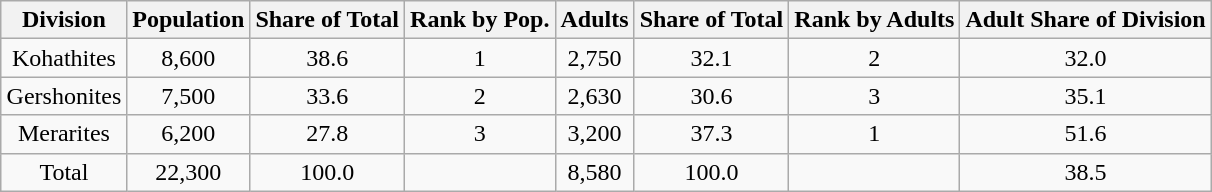<table class="wikitable" align=right style="text-align:center">
<tr>
<th>Division</th>
<th>Population</th>
<th>Share of Total</th>
<th>Rank by Pop.</th>
<th>Adults</th>
<th>Share of Total</th>
<th>Rank by Adults</th>
<th>Adult Share of Division</th>
</tr>
<tr>
<td>Kohathites</td>
<td>8,600</td>
<td>38.6</td>
<td>1</td>
<td>2,750</td>
<td>32.1</td>
<td>2</td>
<td>32.0</td>
</tr>
<tr>
<td>Gershonites</td>
<td>7,500</td>
<td>33.6</td>
<td>2</td>
<td>2,630</td>
<td>30.6</td>
<td>3</td>
<td>35.1</td>
</tr>
<tr>
<td>Merarites</td>
<td>6,200</td>
<td>27.8</td>
<td>3</td>
<td>3,200</td>
<td>37.3</td>
<td>1</td>
<td>51.6</td>
</tr>
<tr>
<td>Total</td>
<td>22,300</td>
<td>100.0</td>
<td></td>
<td>8,580</td>
<td>100.0</td>
<td></td>
<td>38.5</td>
</tr>
</table>
